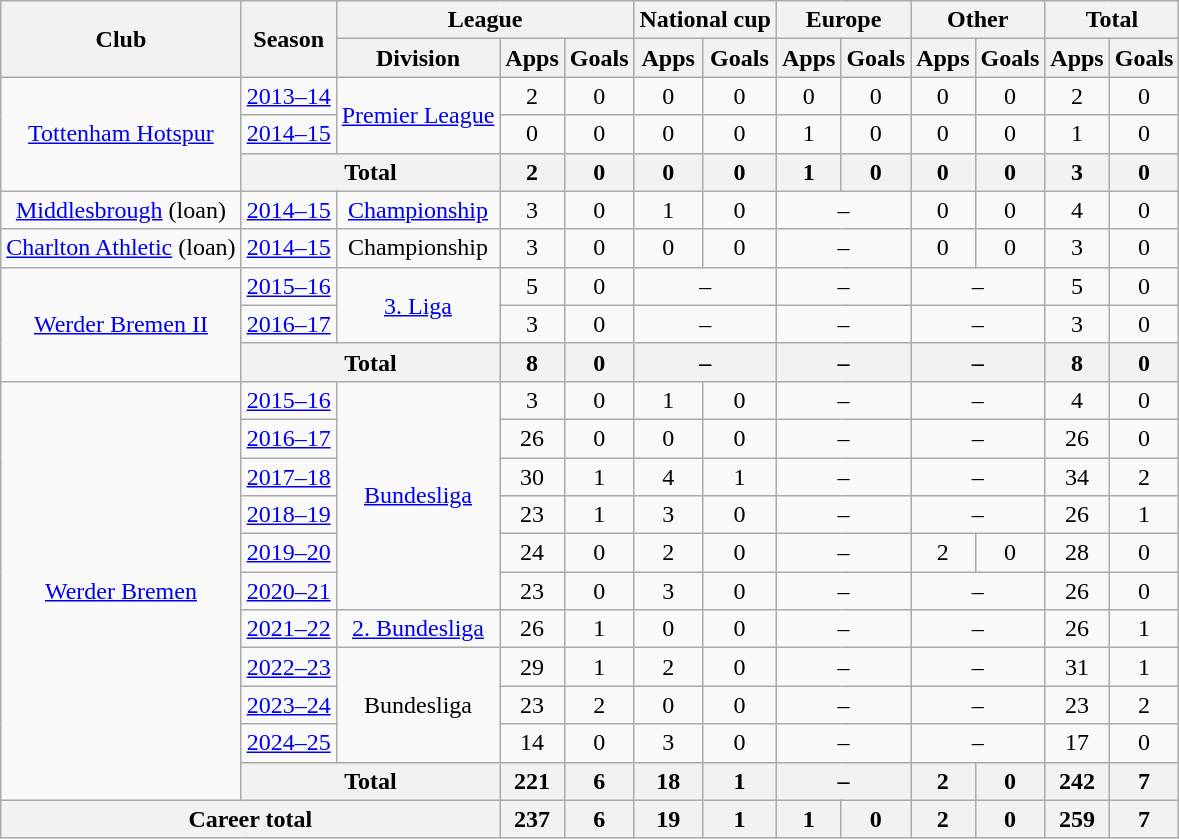<table class="wikitable" style="text-align: center">
<tr>
<th rowspan="2">Club</th>
<th rowspan="2">Season</th>
<th colspan="3">League</th>
<th colspan="2">National cup</th>
<th colspan="2">Europe</th>
<th colspan="2">Other</th>
<th colspan="2">Total</th>
</tr>
<tr>
<th>Division</th>
<th>Apps</th>
<th>Goals</th>
<th>Apps</th>
<th>Goals</th>
<th>Apps</th>
<th>Goals</th>
<th>Apps</th>
<th>Goals</th>
<th>Apps</th>
<th>Goals</th>
</tr>
<tr>
<td rowspan="3"><a href='#'>Tottenham Hotspur</a></td>
<td><a href='#'>2013–14</a></td>
<td rowspan="2"><a href='#'>Premier League</a></td>
<td>2</td>
<td>0</td>
<td>0</td>
<td>0</td>
<td>0</td>
<td>0</td>
<td>0</td>
<td>0</td>
<td>2</td>
<td>0</td>
</tr>
<tr>
<td><a href='#'>2014–15</a></td>
<td>0</td>
<td>0</td>
<td>0</td>
<td>0</td>
<td>1</td>
<td>0</td>
<td>0</td>
<td>0</td>
<td>1</td>
<td>0</td>
</tr>
<tr>
<th colspan="2">Total</th>
<th>2</th>
<th>0</th>
<th>0</th>
<th>0</th>
<th>1</th>
<th>0</th>
<th>0</th>
<th>0</th>
<th>3</th>
<th>0</th>
</tr>
<tr>
<td><a href='#'>Middlesbrough</a> (loan)</td>
<td><a href='#'>2014–15</a></td>
<td><a href='#'>Championship</a></td>
<td>3</td>
<td>0</td>
<td>1</td>
<td>0</td>
<td colspan="2">–</td>
<td>0</td>
<td>0</td>
<td>4</td>
<td>0</td>
</tr>
<tr>
<td><a href='#'>Charlton Athletic</a> (loan)</td>
<td><a href='#'>2014–15</a></td>
<td>Championship</td>
<td>3</td>
<td>0</td>
<td>0</td>
<td>0</td>
<td colspan="2">–</td>
<td>0</td>
<td>0</td>
<td>3</td>
<td>0</td>
</tr>
<tr>
<td rowspan="3"><a href='#'>Werder Bremen II</a></td>
<td><a href='#'>2015–16</a></td>
<td rowspan="2"><a href='#'>3. Liga</a></td>
<td>5</td>
<td>0</td>
<td colspan="2">–</td>
<td colspan="2">–</td>
<td colspan="2">–</td>
<td>5</td>
<td>0</td>
</tr>
<tr>
<td><a href='#'>2016–17</a></td>
<td>3</td>
<td>0</td>
<td colspan="2">–</td>
<td colspan="2">–</td>
<td colspan="2">–</td>
<td>3</td>
<td>0</td>
</tr>
<tr>
<th colspan="2">Total</th>
<th>8</th>
<th>0</th>
<th colspan="2">–</th>
<th colspan="2">–</th>
<th colspan="2">–</th>
<th>8</th>
<th>0</th>
</tr>
<tr>
<td rowspan="11"><a href='#'>Werder Bremen</a></td>
<td><a href='#'>2015–16</a></td>
<td rowspan="6"><a href='#'>Bundesliga</a></td>
<td>3</td>
<td>0</td>
<td>1</td>
<td>0</td>
<td colspan="2">–</td>
<td colspan="2">–</td>
<td>4</td>
<td>0</td>
</tr>
<tr>
<td><a href='#'>2016–17</a></td>
<td>26</td>
<td>0</td>
<td>0</td>
<td>0</td>
<td colspan="2">–</td>
<td colspan="2">–</td>
<td>26</td>
<td>0</td>
</tr>
<tr>
<td><a href='#'>2017–18</a></td>
<td>30</td>
<td>1</td>
<td>4</td>
<td>1</td>
<td colspan="2">–</td>
<td colspan="2">–</td>
<td>34</td>
<td>2</td>
</tr>
<tr>
<td><a href='#'>2018–19</a></td>
<td>23</td>
<td>1</td>
<td>3</td>
<td>0</td>
<td colspan="2">–</td>
<td colspan="2">–</td>
<td>26</td>
<td>1</td>
</tr>
<tr>
<td><a href='#'>2019–20</a></td>
<td>24</td>
<td>0</td>
<td>2</td>
<td>0</td>
<td colspan="2">–</td>
<td>2</td>
<td>0</td>
<td>28</td>
<td>0</td>
</tr>
<tr>
<td><a href='#'>2020–21</a></td>
<td>23</td>
<td>0</td>
<td>3</td>
<td>0</td>
<td colspan="2">–</td>
<td colspan="2">–</td>
<td>26</td>
<td>0</td>
</tr>
<tr>
<td><a href='#'>2021–22</a></td>
<td><a href='#'>2. Bundesliga</a></td>
<td>26</td>
<td>1</td>
<td>0</td>
<td>0</td>
<td colspan="2">–</td>
<td colspan="2">–</td>
<td>26</td>
<td>1</td>
</tr>
<tr>
<td><a href='#'>2022–23</a></td>
<td rowspan="3">Bundesliga</td>
<td>29</td>
<td>1</td>
<td>2</td>
<td>0</td>
<td colspan="2">–</td>
<td colspan="2">–</td>
<td>31</td>
<td>1</td>
</tr>
<tr>
<td><a href='#'>2023–24</a></td>
<td>23</td>
<td>2</td>
<td>0</td>
<td>0</td>
<td colspan="2">–</td>
<td colspan="2">–</td>
<td>23</td>
<td>2</td>
</tr>
<tr>
<td><a href='#'>2024–25</a></td>
<td>14</td>
<td>0</td>
<td>3</td>
<td>0</td>
<td colspan="2">–</td>
<td colspan="2">–</td>
<td>17</td>
<td>0</td>
</tr>
<tr>
<th colspan="2">Total</th>
<th>221</th>
<th>6</th>
<th>18</th>
<th>1</th>
<th colspan="2">–</th>
<th>2</th>
<th>0</th>
<th>242</th>
<th>7</th>
</tr>
<tr>
<th colspan="3">Career total</th>
<th>237</th>
<th>6</th>
<th>19</th>
<th>1</th>
<th>1</th>
<th>0</th>
<th>2</th>
<th>0</th>
<th>259</th>
<th>7</th>
</tr>
</table>
